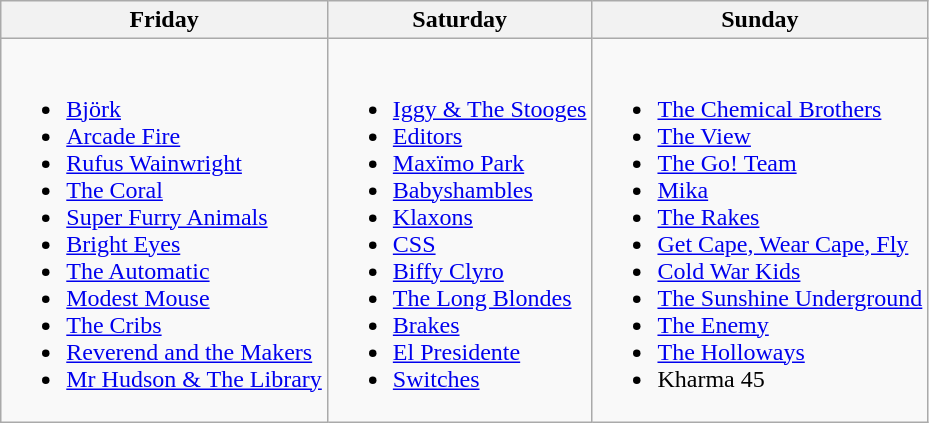<table class="wikitable">
<tr>
<th>Friday</th>
<th>Saturday</th>
<th>Sunday</th>
</tr>
<tr valign="top">
<td><br><ul><li><a href='#'>Björk</a></li><li><a href='#'>Arcade Fire</a></li><li><a href='#'>Rufus Wainwright</a></li><li><a href='#'>The Coral</a></li><li><a href='#'>Super Furry Animals</a></li><li><a href='#'>Bright Eyes</a></li><li><a href='#'>The Automatic</a></li><li><a href='#'>Modest Mouse</a></li><li><a href='#'>The Cribs</a></li><li><a href='#'>Reverend and the Makers</a></li><li><a href='#'>Mr Hudson & The Library</a></li></ul></td>
<td><br><ul><li><a href='#'>Iggy & The Stooges</a></li><li><a href='#'>Editors</a></li><li><a href='#'>Maxïmo Park</a></li><li><a href='#'>Babyshambles</a></li><li><a href='#'>Klaxons</a></li><li><a href='#'>CSS</a></li><li><a href='#'>Biffy Clyro</a></li><li><a href='#'>The Long Blondes</a></li><li><a href='#'>Brakes</a></li><li><a href='#'>El Presidente</a></li><li><a href='#'>Switches</a></li></ul></td>
<td><br><ul><li><a href='#'>The Chemical Brothers</a></li><li><a href='#'>The View</a></li><li><a href='#'>The Go! Team</a></li><li><a href='#'>Mika</a></li><li><a href='#'>The Rakes</a></li><li><a href='#'>Get Cape, Wear Cape, Fly</a></li><li><a href='#'>Cold War Kids</a></li><li><a href='#'>The Sunshine Underground</a></li><li><a href='#'>The Enemy</a></li><li><a href='#'>The Holloways</a></li><li>Kharma 45</li></ul></td>
</tr>
</table>
